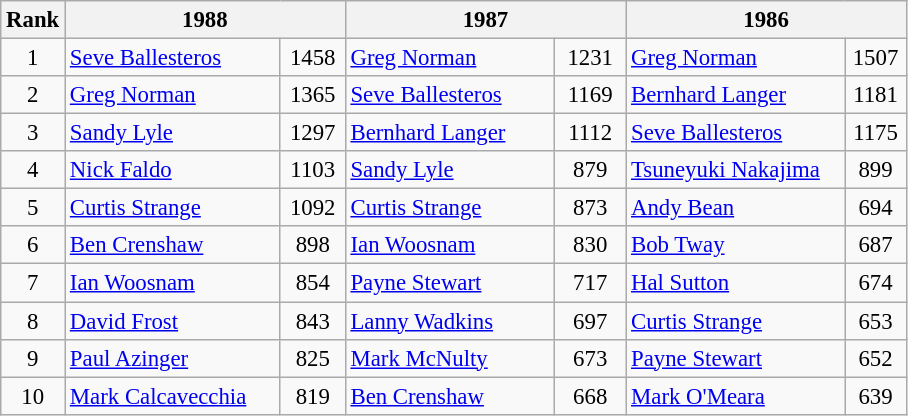<table class=wikitable style="font-size:95%;text-align:center">
<tr>
<th>Rank</th>
<th colspan=2 width="180">1988</th>
<th colspan=2 width="180">1987</th>
<th colspan=2 width="180">1986</th>
</tr>
<tr>
<td>1</td>
<td align=left><a href='#'>Seve Ballesteros</a></td>
<td>1458</td>
<td align=left><a href='#'>Greg Norman</a></td>
<td>1231</td>
<td align=left><a href='#'>Greg Norman</a></td>
<td>1507</td>
</tr>
<tr>
<td>2</td>
<td align=left><a href='#'>Greg Norman</a></td>
<td>1365</td>
<td align=left><a href='#'>Seve Ballesteros</a></td>
<td>1169</td>
<td align=left><a href='#'>Bernhard Langer</a></td>
<td>1181</td>
</tr>
<tr>
<td>3</td>
<td align=left><a href='#'>Sandy Lyle</a></td>
<td>1297</td>
<td align=left><a href='#'>Bernhard Langer</a></td>
<td>1112</td>
<td align=left><a href='#'>Seve Ballesteros</a></td>
<td>1175</td>
</tr>
<tr>
<td>4</td>
<td align=left><a href='#'>Nick Faldo</a></td>
<td>1103</td>
<td align=left><a href='#'>Sandy Lyle</a></td>
<td>879</td>
<td align=left><a href='#'>Tsuneyuki Nakajima</a></td>
<td>899</td>
</tr>
<tr>
<td>5</td>
<td align=left><a href='#'>Curtis Strange</a></td>
<td>1092</td>
<td align=left><a href='#'>Curtis Strange</a></td>
<td>873</td>
<td align=left><a href='#'>Andy Bean</a></td>
<td>694</td>
</tr>
<tr>
<td>6</td>
<td align=left><a href='#'>Ben Crenshaw</a></td>
<td>898</td>
<td align=left><a href='#'>Ian Woosnam</a></td>
<td>830</td>
<td align=left><a href='#'>Bob Tway</a></td>
<td>687</td>
</tr>
<tr>
<td>7</td>
<td align=left><a href='#'>Ian Woosnam</a></td>
<td>854</td>
<td align=left><a href='#'>Payne Stewart</a></td>
<td>717</td>
<td align=left><a href='#'>Hal Sutton</a></td>
<td>674</td>
</tr>
<tr>
<td>8</td>
<td align=left><a href='#'>David Frost</a></td>
<td>843</td>
<td align=left><a href='#'>Lanny Wadkins</a></td>
<td>697</td>
<td align=left><a href='#'>Curtis Strange</a></td>
<td>653</td>
</tr>
<tr>
<td>9</td>
<td align=left><a href='#'>Paul Azinger</a></td>
<td>825</td>
<td align=left><a href='#'>Mark McNulty</a></td>
<td>673</td>
<td align=left><a href='#'>Payne Stewart</a></td>
<td>652</td>
</tr>
<tr>
<td>10</td>
<td align=left><a href='#'>Mark Calcavecchia</a></td>
<td>819</td>
<td align=left><a href='#'>Ben Crenshaw</a></td>
<td>668</td>
<td align=left><a href='#'>Mark O'Meara</a></td>
<td>639</td>
</tr>
</table>
